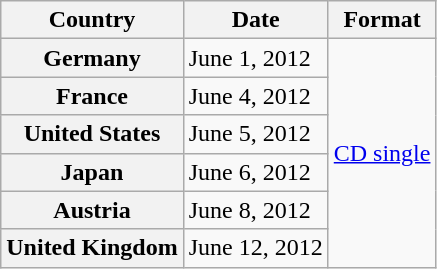<table class="wikitable plainrowheaders">
<tr>
<th scope="col">Country</th>
<th scope="col">Date</th>
<th scope="col">Format</th>
</tr>
<tr>
<th scope="row">Germany</th>
<td>June 1, 2012</td>
<td rowspan="6"><a href='#'>CD single</a></td>
</tr>
<tr>
<th scope="row">France</th>
<td>June 4, 2012</td>
</tr>
<tr>
<th scope="row">United States</th>
<td>June 5, 2012</td>
</tr>
<tr>
<th scope="row">Japan</th>
<td>June 6, 2012</td>
</tr>
<tr>
<th scope="row">Austria</th>
<td>June 8, 2012</td>
</tr>
<tr>
<th scope="row">United Kingdom</th>
<td>June 12, 2012</td>
</tr>
</table>
